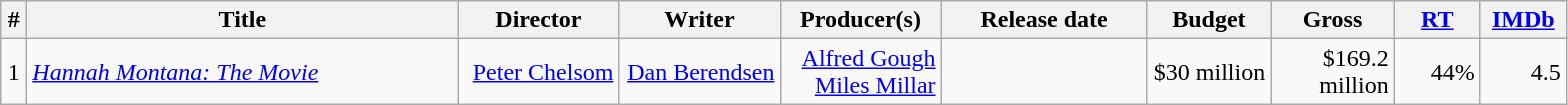<table class="wikitable sortable" style="text-align: right;">
<tr>
<th width=10>#</th>
<th width=280>Title</th>
<th width=100>Director</th>
<th width=100>Writer</th>
<th width=100>Producer(s)</th>
<th width="130">Release date</th>
<th width=75>Budget</th>
<th width=75>Gross</th>
<th width=50><a href='#'>RT</a></th>
<th width=50><a href='#'>IMDb</a></th>
</tr>
<tr>
<td style="text-align:center;">1</td>
<td style="text-align:left;"><em><a href='#'>Hannah Montana: The Movie</a></em></td>
<td><a href='#'>Peter Chelsom</a></td>
<td><a href='#'>Dan Berendsen</a></td>
<td><a href='#'>Alfred Gough</a><br><a href='#'>Miles Millar</a></td>
<td></td>
<td>$30 million</td>
<td>$169.2 million</td>
<td>44%</td>
<td>4.5</td>
</tr>
</table>
